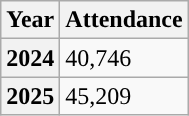<table class="wikitable">
<tr>
<th>Year</th>
<th>Attendance</th>
</tr>
<tr>
<th>2024</th>
<td>40,746</td>
</tr>
<tr>
<th>2025</th>
<td> 45,209</td>
</tr>
</table>
